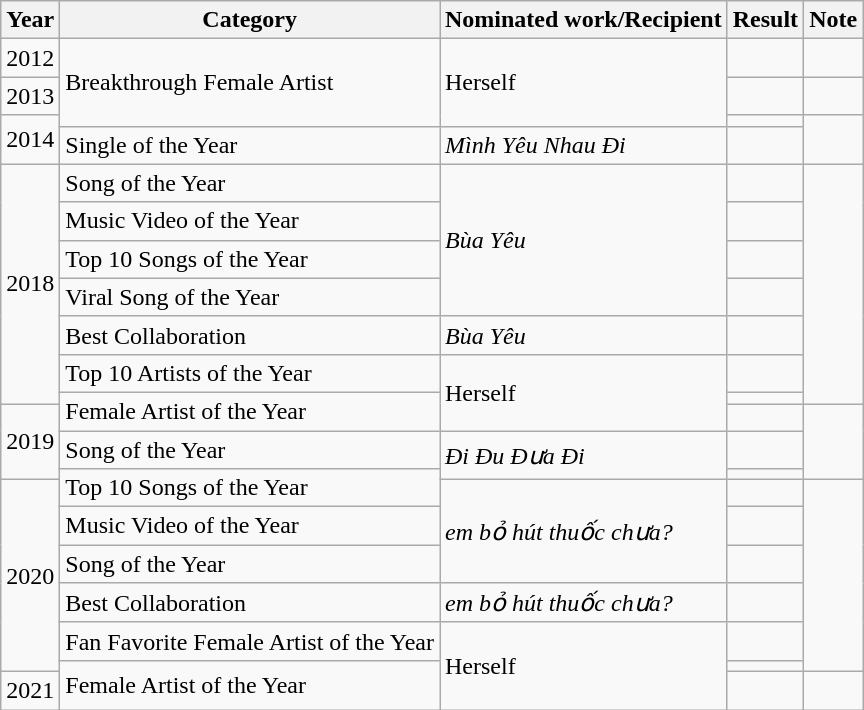<table class="wikitable">
<tr>
<th>Year</th>
<th>Category</th>
<th>Nominated work/Recipient</th>
<th>Result</th>
<th>Note</th>
</tr>
<tr>
<td>2012</td>
<td rowspan="3">Breakthrough Female Artist</td>
<td rowspan="3">Herself</td>
<td></td>
<td></td>
</tr>
<tr>
<td>2013</td>
<td></td>
<td></td>
</tr>
<tr>
<td rowspan="2">2014</td>
<td></td>
<td rowspan="2"></td>
</tr>
<tr>
<td>Single of the Year</td>
<td><em>Mình Yêu Nhau Đi</em></td>
<td></td>
</tr>
<tr>
<td rowspan="7">2018</td>
<td>Song of the Year</td>
<td rowspan="4"><em>Bùa Yêu</em></td>
<td></td>
<td rowspan="7"><br></td>
</tr>
<tr>
<td>Music Video of the Year</td>
<td></td>
</tr>
<tr>
<td>Top 10 Songs of the Year</td>
<td></td>
</tr>
<tr>
<td>Viral Song of the Year</td>
<td></td>
</tr>
<tr>
<td>Best Collaboration</td>
<td><em>Bùa Yêu</em> </td>
<td></td>
</tr>
<tr>
<td>Top 10 Artists of the Year</td>
<td rowspan="3">Herself</td>
<td></td>
</tr>
<tr>
<td rowspan="2">Female Artist of the Year</td>
<td></td>
</tr>
<tr>
<td rowspan="3">2019</td>
<td></td>
<td rowspan="3"><br></td>
</tr>
<tr>
<td>Song of the Year</td>
<td rowspan="2"><em>Đi Đu Đưa Đi</em></td>
<td></td>
</tr>
<tr>
<td rowspan="2">Top 10 Songs of the Year</td>
<td></td>
</tr>
<tr>
<td rowspan="6">2020</td>
<td rowspan="3"><em>em bỏ hút thuốc chưa?</em></td>
<td></td>
<td rowspan="6"><br></td>
</tr>
<tr>
<td>Music Video of the Year</td>
<td></td>
</tr>
<tr>
<td>Song of the Year</td>
<td></td>
</tr>
<tr>
<td>Best Collaboration</td>
<td><em>em bỏ hút thuốc chưa?</em> </td>
<td></td>
</tr>
<tr>
<td>Fan Favorite Female Artist of the Year</td>
<td rowspan="3">Herself</td>
<td></td>
</tr>
<tr>
<td rowspan="2">Female Artist of the Year</td>
<td></td>
</tr>
<tr>
<td>2021</td>
<td></td>
<td></td>
</tr>
</table>
